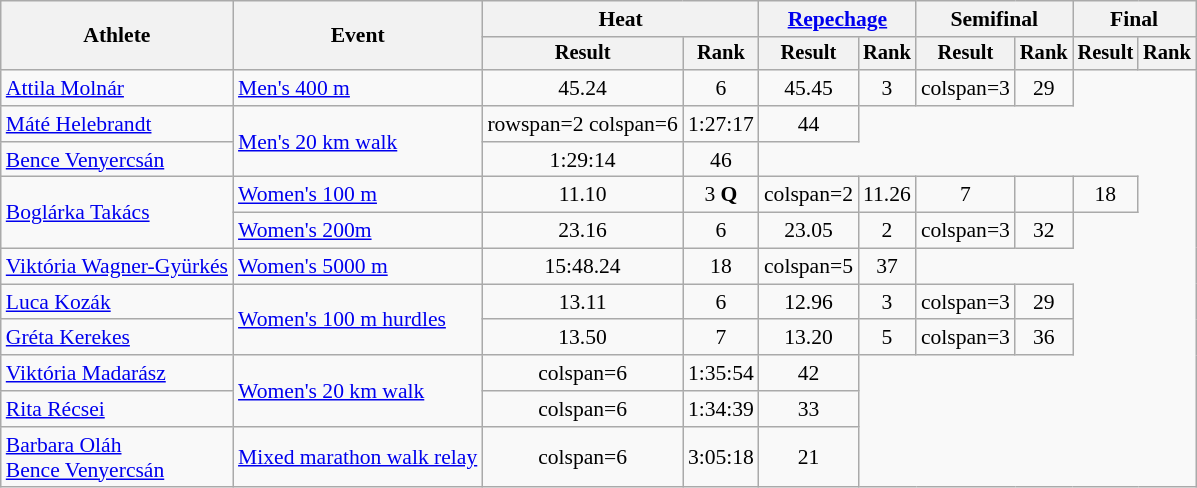<table class="wikitable" style="font-size:90%">
<tr>
<th rowspan="2">Athlete</th>
<th rowspan="2">Event</th>
<th colspan="2">Heat</th>
<th colspan="2"><a href='#'>Repechage</a></th>
<th colspan="2">Semifinal</th>
<th colspan="2">Final</th>
</tr>
<tr style="font-size:95%">
<th>Result</th>
<th>Rank</th>
<th>Result</th>
<th>Rank</th>
<th>Result</th>
<th>Rank</th>
<th>Result</th>
<th>Rank</th>
</tr>
<tr align=center>
<td align=left><a href='#'>Attila Molnár</a></td>
<td align=left><a href='#'>Men's 400 m</a></td>
<td>45.24</td>
<td>6</td>
<td>45.45</td>
<td>3</td>
<td>colspan=3 </td>
<td>29</td>
</tr>
<tr align=center>
<td align=left><a href='#'>Máté Helebrandt</a></td>
<td align=left rowspan=2><a href='#'>Men's 20 km walk</a></td>
<td>rowspan=2 colspan=6 </td>
<td>1:27:17</td>
<td>44</td>
</tr>
<tr align=center>
<td align=left><a href='#'>Bence Venyercsán</a></td>
<td>1:29:14</td>
<td>46</td>
</tr>
<tr align=center>
<td align=left rowspan=2><a href='#'>Boglárka Takács</a></td>
<td align=left><a href='#'>Women's 100 m</a></td>
<td>11.10</td>
<td>3 <strong>Q</strong></td>
<td>colspan=2 </td>
<td>11.26</td>
<td>7</td>
<td></td>
<td>18</td>
</tr>
<tr align=center>
<td align=left><a href='#'>Women's 200m</a></td>
<td>23.16</td>
<td>6</td>
<td>23.05</td>
<td>2</td>
<td>colspan=3 </td>
<td>32</td>
</tr>
<tr align=center>
<td align=left><a href='#'>Viktória Wagner-Gyürkés</a></td>
<td align=left><a href='#'>Women's 5000 m</a></td>
<td>15:48.24</td>
<td>18</td>
<td>colspan=5 </td>
<td>37</td>
</tr>
<tr align=center>
<td align=left><a href='#'>Luca Kozák</a></td>
<td align=left rowspan=2><a href='#'>Women's 100 m hurdles</a></td>
<td>13.11</td>
<td>6</td>
<td>12.96 </td>
<td>3</td>
<td>colspan=3 </td>
<td>29</td>
</tr>
<tr align=center>
<td align=left><a href='#'>Gréta Kerekes</a></td>
<td>13.50</td>
<td>7</td>
<td>13.20</td>
<td>5</td>
<td>colspan=3 </td>
<td>36</td>
</tr>
<tr align=center>
<td align=left><a href='#'>Viktória Madarász</a></td>
<td align=left rowspan=2><a href='#'>Women's 20 km walk</a></td>
<td>colspan=6 </td>
<td>1:35:54</td>
<td>42</td>
</tr>
<tr align=center>
<td align=left><a href='#'>Rita Récsei</a></td>
<td>colspan=6 </td>
<td>1:34:39</td>
<td>33</td>
</tr>
<tr align=center>
<td align=left><a href='#'>Barbara Oláh</a><br><a href='#'>Bence Venyercsán</a></td>
<td align=left><a href='#'>Mixed marathon walk relay</a></td>
<td>colspan=6 </td>
<td>3:05:18</td>
<td>21</td>
</tr>
</table>
